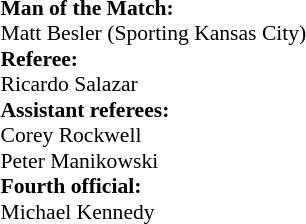<table style="width:100%; font-size:90%;">
<tr>
<td><br><strong>Man of the Match:</strong>
<br>Matt Besler (Sporting Kansas City)<br><strong>Referee:</strong>
<br>Ricardo Salazar
<br><strong>Assistant referees:</strong>
<br>Corey Rockwell
<br>Peter Manikowski
<br><strong>Fourth official:</strong>
<br>Michael Kennedy</td>
</tr>
</table>
